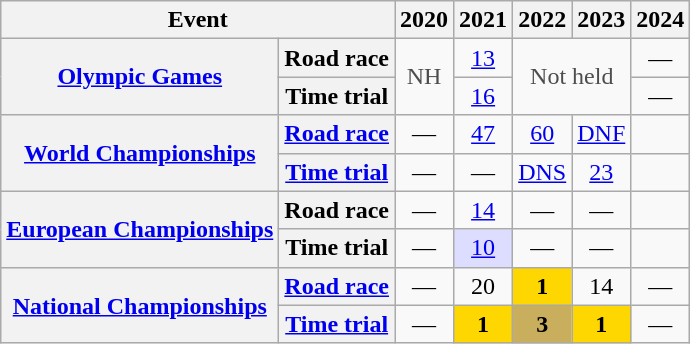<table class="wikitable plainrowheaders">
<tr>
<th colspan="2" scope="col">Event</th>
<th scope="col">2020</th>
<th scope="col">2021</th>
<th scope="col">2022</th>
<th scope="col">2023</th>
<th scope="col">2024</th>
</tr>
<tr style="text-align:center;">
<th rowspan="2" scope="row"> <a href='#'>Olympic Games</a></th>
<th scope="row">Road race</th>
<td style="color:#4d4d4d;" rowspan=2>NH</td>
<td><a href='#'>13</a></td>
<td style="color:#4d4d4d;" rowspan=2 colspan=2>Not held</td>
<td>—</td>
</tr>
<tr style="text-align:center;">
<th scope="row">Time trial</th>
<td><a href='#'>16</a></td>
<td>—</td>
</tr>
<tr style="text-align:center;">
<th rowspan="2" scope="row"> <a href='#'>World Championships</a></th>
<th scope="row"><a href='#'>Road race</a></th>
<td>—</td>
<td><a href='#'>47</a></td>
<td><a href='#'>60</a></td>
<td><a href='#'>DNF</a></td>
<td></td>
</tr>
<tr style="text-align:center;">
<th scope="row"><a href='#'>Time trial</a></th>
<td>—</td>
<td>—</td>
<td><a href='#'>DNS</a></td>
<td><a href='#'>23</a></td>
<td></td>
</tr>
<tr style="text-align:center;">
<th rowspan="2" scope="row"> <a href='#'>European Championships</a></th>
<th scope="row">Road race</th>
<td>—</td>
<td><a href='#'>14</a></td>
<td>—</td>
<td>—</td>
<td></td>
</tr>
<tr style="text-align:center;">
<th scope="row">Time trial</th>
<td>—</td>
<td style="background:#ddf;"><a href='#'>10</a></td>
<td>—</td>
<td>—</td>
<td></td>
</tr>
<tr style="text-align:center;">
<th rowspan="2" scope="row"> <a href='#'>National Championships</a></th>
<th scope="row"><a href='#'>Road race</a></th>
<td>—</td>
<td>20</td>
<td style="background:gold;"><strong>1</strong></td>
<td>14</td>
<td>—</td>
</tr>
<tr style="text-align:center;">
<th scope="row"><a href='#'>Time trial</a></th>
<td>—</td>
<td style="background:gold;"><strong>1</strong></td>
<td style="background:#C9AE5D;"><strong>3</strong></td>
<td style="background:gold;"><strong>1</strong></td>
<td>—</td>
</tr>
</table>
